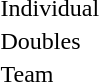<table>
<tr>
<td>Individual</td>
<td></td>
<td></td>
<td><br></td>
</tr>
<tr>
<td>Doubles</td>
<td></td>
<td></td>
<td><br></td>
</tr>
<tr>
<td>Team</td>
<td></td>
<td></td>
<td></td>
</tr>
<tr>
</tr>
</table>
